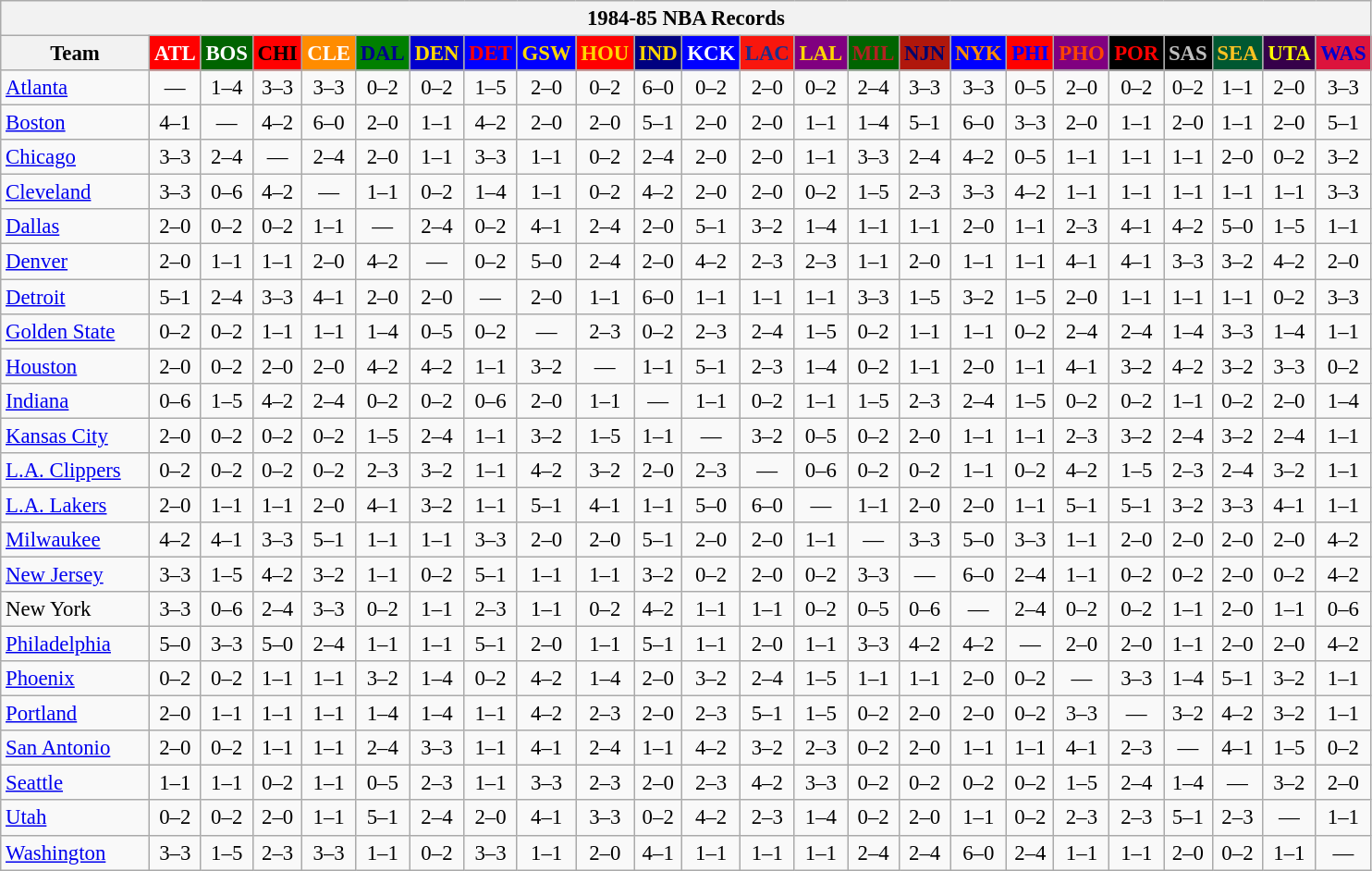<table class="wikitable" style="font-size:95%; text-align:center;">
<tr>
<th colspan=24>1984-85 NBA Records</th>
</tr>
<tr>
<th width=100>Team</th>
<th style="background:#FF0000;color:#FFFFFF;width=35">ATL</th>
<th style="background:#006400;color:#FFFFFF;width=35">BOS</th>
<th style="background:#FF0000;color:#000000;width=35">CHI</th>
<th style="background:#FF8C00;color:#FFFFFF;width=35">CLE</th>
<th style="background:#008000;color:#00008B;width=35">DAL</th>
<th style="background:#0000CD;color:#FFD700;width=35">DEN</th>
<th style="background:#0000FF;color:#FF0000;width=35">DET</th>
<th style="background:#0000FF;color:#FFD700;width=35">GSW</th>
<th style="background:#FF0000;color:#FFD700;width=35">HOU</th>
<th style="background:#000080;color:#FFD700;width=35">IND</th>
<th style="background:#0000FF;color:#FFFFFF;width=35">KCK</th>
<th style="background:#F9160D;color:#1A2E8B;width=35">LAC</th>
<th style="background:#800080;color:#FFD700;width=35">LAL</th>
<th style="background:#006400;color:#B22222;width=35">MIL</th>
<th style="background:#B0170C;color:#00056D;width=35">NJN</th>
<th style="background:#0000FF;color:#FF8C00;width=35">NYK</th>
<th style="background:#FF0000;color:#0000FF;width=35">PHI</th>
<th style="background:#800080;color:#FF4500;width=35">PHO</th>
<th style="background:#000000;color:#FF0000;width=35">POR</th>
<th style="background:#000000;color:#C0C0C0;width=35">SAS</th>
<th style="background:#005831;color:#FFC322;width=35">SEA</th>
<th style="background:#36004A;color:#FFFF00;width=35">UTA</th>
<th style="background:#DC143C;color:#0000CD;width=35">WAS</th>
</tr>
<tr>
<td style="text-align:left;"><a href='#'>Atlanta</a></td>
<td>—</td>
<td>1–4</td>
<td>3–3</td>
<td>3–3</td>
<td>0–2</td>
<td>0–2</td>
<td>1–5</td>
<td>2–0</td>
<td>0–2</td>
<td>6–0</td>
<td>0–2</td>
<td>2–0</td>
<td>0–2</td>
<td>2–4</td>
<td>3–3</td>
<td>3–3</td>
<td>0–5</td>
<td>2–0</td>
<td>0–2</td>
<td>0–2</td>
<td>1–1</td>
<td>2–0</td>
<td>3–3</td>
</tr>
<tr>
<td style="text-align:left;"><a href='#'>Boston</a></td>
<td>4–1</td>
<td>—</td>
<td>4–2</td>
<td>6–0</td>
<td>2–0</td>
<td>1–1</td>
<td>4–2</td>
<td>2–0</td>
<td>2–0</td>
<td>5–1</td>
<td>2–0</td>
<td>2–0</td>
<td>1–1</td>
<td>1–4</td>
<td>5–1</td>
<td>6–0</td>
<td>3–3</td>
<td>2–0</td>
<td>1–1</td>
<td>2–0</td>
<td>1–1</td>
<td>2–0</td>
<td>5–1</td>
</tr>
<tr>
<td style="text-align:left;"><a href='#'>Chicago</a></td>
<td>3–3</td>
<td>2–4</td>
<td>—</td>
<td>2–4</td>
<td>2–0</td>
<td>1–1</td>
<td>3–3</td>
<td>1–1</td>
<td>0–2</td>
<td>2–4</td>
<td>2–0</td>
<td>2–0</td>
<td>1–1</td>
<td>3–3</td>
<td>2–4</td>
<td>4–2</td>
<td>0–5</td>
<td>1–1</td>
<td>1–1</td>
<td>1–1</td>
<td>2–0</td>
<td>0–2</td>
<td>3–2</td>
</tr>
<tr>
<td style="text-align:left;"><a href='#'>Cleveland</a></td>
<td>3–3</td>
<td>0–6</td>
<td>4–2</td>
<td>—</td>
<td>1–1</td>
<td>0–2</td>
<td>1–4</td>
<td>1–1</td>
<td>0–2</td>
<td>4–2</td>
<td>2–0</td>
<td>2–0</td>
<td>0–2</td>
<td>1–5</td>
<td>2–3</td>
<td>3–3</td>
<td>4–2</td>
<td>1–1</td>
<td>1–1</td>
<td>1–1</td>
<td>1–1</td>
<td>1–1</td>
<td>3–3</td>
</tr>
<tr>
<td style="text-align:left;"><a href='#'>Dallas</a></td>
<td>2–0</td>
<td>0–2</td>
<td>0–2</td>
<td>1–1</td>
<td>—</td>
<td>2–4</td>
<td>0–2</td>
<td>4–1</td>
<td>2–4</td>
<td>2–0</td>
<td>5–1</td>
<td>3–2</td>
<td>1–4</td>
<td>1–1</td>
<td>1–1</td>
<td>2–0</td>
<td>1–1</td>
<td>2–3</td>
<td>4–1</td>
<td>4–2</td>
<td>5–0</td>
<td>1–5</td>
<td>1–1</td>
</tr>
<tr>
<td style="text-align:left;"><a href='#'>Denver</a></td>
<td>2–0</td>
<td>1–1</td>
<td>1–1</td>
<td>2–0</td>
<td>4–2</td>
<td>—</td>
<td>0–2</td>
<td>5–0</td>
<td>2–4</td>
<td>2–0</td>
<td>4–2</td>
<td>2–3</td>
<td>2–3</td>
<td>1–1</td>
<td>2–0</td>
<td>1–1</td>
<td>1–1</td>
<td>4–1</td>
<td>4–1</td>
<td>3–3</td>
<td>3–2</td>
<td>4–2</td>
<td>2–0</td>
</tr>
<tr>
<td style="text-align:left;"><a href='#'>Detroit</a></td>
<td>5–1</td>
<td>2–4</td>
<td>3–3</td>
<td>4–1</td>
<td>2–0</td>
<td>2–0</td>
<td>—</td>
<td>2–0</td>
<td>1–1</td>
<td>6–0</td>
<td>1–1</td>
<td>1–1</td>
<td>1–1</td>
<td>3–3</td>
<td>1–5</td>
<td>3–2</td>
<td>1–5</td>
<td>2–0</td>
<td>1–1</td>
<td>1–1</td>
<td>1–1</td>
<td>0–2</td>
<td>3–3</td>
</tr>
<tr>
<td style="text-align:left;"><a href='#'>Golden State</a></td>
<td>0–2</td>
<td>0–2</td>
<td>1–1</td>
<td>1–1</td>
<td>1–4</td>
<td>0–5</td>
<td>0–2</td>
<td>—</td>
<td>2–3</td>
<td>0–2</td>
<td>2–3</td>
<td>2–4</td>
<td>1–5</td>
<td>0–2</td>
<td>1–1</td>
<td>1–1</td>
<td>0–2</td>
<td>2–4</td>
<td>2–4</td>
<td>1–4</td>
<td>3–3</td>
<td>1–4</td>
<td>1–1</td>
</tr>
<tr>
<td style="text-align:left;"><a href='#'>Houston</a></td>
<td>2–0</td>
<td>0–2</td>
<td>2–0</td>
<td>2–0</td>
<td>4–2</td>
<td>4–2</td>
<td>1–1</td>
<td>3–2</td>
<td>—</td>
<td>1–1</td>
<td>5–1</td>
<td>2–3</td>
<td>1–4</td>
<td>0–2</td>
<td>1–1</td>
<td>2–0</td>
<td>1–1</td>
<td>4–1</td>
<td>3–2</td>
<td>4–2</td>
<td>3–2</td>
<td>3–3</td>
<td>0–2</td>
</tr>
<tr>
<td style="text-align:left;"><a href='#'>Indiana</a></td>
<td>0–6</td>
<td>1–5</td>
<td>4–2</td>
<td>2–4</td>
<td>0–2</td>
<td>0–2</td>
<td>0–6</td>
<td>2–0</td>
<td>1–1</td>
<td>—</td>
<td>1–1</td>
<td>0–2</td>
<td>1–1</td>
<td>1–5</td>
<td>2–3</td>
<td>2–4</td>
<td>1–5</td>
<td>0–2</td>
<td>0–2</td>
<td>1–1</td>
<td>0–2</td>
<td>2–0</td>
<td>1–4</td>
</tr>
<tr>
<td style="text-align:left;"><a href='#'>Kansas City</a></td>
<td>2–0</td>
<td>0–2</td>
<td>0–2</td>
<td>0–2</td>
<td>1–5</td>
<td>2–4</td>
<td>1–1</td>
<td>3–2</td>
<td>1–5</td>
<td>1–1</td>
<td>—</td>
<td>3–2</td>
<td>0–5</td>
<td>0–2</td>
<td>2–0</td>
<td>1–1</td>
<td>1–1</td>
<td>2–3</td>
<td>3–2</td>
<td>2–4</td>
<td>3–2</td>
<td>2–4</td>
<td>1–1</td>
</tr>
<tr>
<td style="text-align:left;"><a href='#'>L.A. Clippers</a></td>
<td>0–2</td>
<td>0–2</td>
<td>0–2</td>
<td>0–2</td>
<td>2–3</td>
<td>3–2</td>
<td>1–1</td>
<td>4–2</td>
<td>3–2</td>
<td>2–0</td>
<td>2–3</td>
<td>—</td>
<td>0–6</td>
<td>0–2</td>
<td>0–2</td>
<td>1–1</td>
<td>0–2</td>
<td>4–2</td>
<td>1–5</td>
<td>2–3</td>
<td>2–4</td>
<td>3–2</td>
<td>1–1</td>
</tr>
<tr>
<td style="text-align:left;"><a href='#'>L.A. Lakers</a></td>
<td>2–0</td>
<td>1–1</td>
<td>1–1</td>
<td>2–0</td>
<td>4–1</td>
<td>3–2</td>
<td>1–1</td>
<td>5–1</td>
<td>4–1</td>
<td>1–1</td>
<td>5–0</td>
<td>6–0</td>
<td>—</td>
<td>1–1</td>
<td>2–0</td>
<td>2–0</td>
<td>1–1</td>
<td>5–1</td>
<td>5–1</td>
<td>3–2</td>
<td>3–3</td>
<td>4–1</td>
<td>1–1</td>
</tr>
<tr>
<td style="text-align:left;"><a href='#'>Milwaukee</a></td>
<td>4–2</td>
<td>4–1</td>
<td>3–3</td>
<td>5–1</td>
<td>1–1</td>
<td>1–1</td>
<td>3–3</td>
<td>2–0</td>
<td>2–0</td>
<td>5–1</td>
<td>2–0</td>
<td>2–0</td>
<td>1–1</td>
<td>—</td>
<td>3–3</td>
<td>5–0</td>
<td>3–3</td>
<td>1–1</td>
<td>2–0</td>
<td>2–0</td>
<td>2–0</td>
<td>2–0</td>
<td>4–2</td>
</tr>
<tr>
<td style="text-align:left;"><a href='#'>New Jersey</a></td>
<td>3–3</td>
<td>1–5</td>
<td>4–2</td>
<td>3–2</td>
<td>1–1</td>
<td>0–2</td>
<td>5–1</td>
<td>1–1</td>
<td>1–1</td>
<td>3–2</td>
<td>0–2</td>
<td>2–0</td>
<td>0–2</td>
<td>3–3</td>
<td>—</td>
<td>6–0</td>
<td>2–4</td>
<td>1–1</td>
<td>0–2</td>
<td>0–2</td>
<td>2–0</td>
<td>0–2</td>
<td>4–2</td>
</tr>
<tr>
<td style="text-align:left;">New York</td>
<td>3–3</td>
<td>0–6</td>
<td>2–4</td>
<td>3–3</td>
<td>0–2</td>
<td>1–1</td>
<td>2–3</td>
<td>1–1</td>
<td>0–2</td>
<td>4–2</td>
<td>1–1</td>
<td>1–1</td>
<td>0–2</td>
<td>0–5</td>
<td>0–6</td>
<td>—</td>
<td>2–4</td>
<td>0–2</td>
<td>0–2</td>
<td>1–1</td>
<td>2–0</td>
<td>1–1</td>
<td>0–6</td>
</tr>
<tr>
<td style="text-align:left;"><a href='#'>Philadelphia</a></td>
<td>5–0</td>
<td>3–3</td>
<td>5–0</td>
<td>2–4</td>
<td>1–1</td>
<td>1–1</td>
<td>5–1</td>
<td>2–0</td>
<td>1–1</td>
<td>5–1</td>
<td>1–1</td>
<td>2–0</td>
<td>1–1</td>
<td>3–3</td>
<td>4–2</td>
<td>4–2</td>
<td>—</td>
<td>2–0</td>
<td>2–0</td>
<td>1–1</td>
<td>2–0</td>
<td>2–0</td>
<td>4–2</td>
</tr>
<tr>
<td style="text-align:left;"><a href='#'>Phoenix</a></td>
<td>0–2</td>
<td>0–2</td>
<td>1–1</td>
<td>1–1</td>
<td>3–2</td>
<td>1–4</td>
<td>0–2</td>
<td>4–2</td>
<td>1–4</td>
<td>2–0</td>
<td>3–2</td>
<td>2–4</td>
<td>1–5</td>
<td>1–1</td>
<td>1–1</td>
<td>2–0</td>
<td>0–2</td>
<td>—</td>
<td>3–3</td>
<td>1–4</td>
<td>5–1</td>
<td>3–2</td>
<td>1–1</td>
</tr>
<tr>
<td style="text-align:left;"><a href='#'>Portland</a></td>
<td>2–0</td>
<td>1–1</td>
<td>1–1</td>
<td>1–1</td>
<td>1–4</td>
<td>1–4</td>
<td>1–1</td>
<td>4–2</td>
<td>2–3</td>
<td>2–0</td>
<td>2–3</td>
<td>5–1</td>
<td>1–5</td>
<td>0–2</td>
<td>2–0</td>
<td>2–0</td>
<td>0–2</td>
<td>3–3</td>
<td>—</td>
<td>3–2</td>
<td>4–2</td>
<td>3–2</td>
<td>1–1</td>
</tr>
<tr>
<td style="text-align:left;"><a href='#'>San Antonio</a></td>
<td>2–0</td>
<td>0–2</td>
<td>1–1</td>
<td>1–1</td>
<td>2–4</td>
<td>3–3</td>
<td>1–1</td>
<td>4–1</td>
<td>2–4</td>
<td>1–1</td>
<td>4–2</td>
<td>3–2</td>
<td>2–3</td>
<td>0–2</td>
<td>2–0</td>
<td>1–1</td>
<td>1–1</td>
<td>4–1</td>
<td>2–3</td>
<td>—</td>
<td>4–1</td>
<td>1–5</td>
<td>0–2</td>
</tr>
<tr>
<td style="text-align:left;"><a href='#'>Seattle</a></td>
<td>1–1</td>
<td>1–1</td>
<td>0–2</td>
<td>1–1</td>
<td>0–5</td>
<td>2–3</td>
<td>1–1</td>
<td>3–3</td>
<td>2–3</td>
<td>2–0</td>
<td>2–3</td>
<td>4–2</td>
<td>3–3</td>
<td>0–2</td>
<td>0–2</td>
<td>0–2</td>
<td>0–2</td>
<td>1–5</td>
<td>2–4</td>
<td>1–4</td>
<td>—</td>
<td>3–2</td>
<td>2–0</td>
</tr>
<tr>
<td style="text-align:left;"><a href='#'>Utah</a></td>
<td>0–2</td>
<td>0–2</td>
<td>2–0</td>
<td>1–1</td>
<td>5–1</td>
<td>2–4</td>
<td>2–0</td>
<td>4–1</td>
<td>3–3</td>
<td>0–2</td>
<td>4–2</td>
<td>2–3</td>
<td>1–4</td>
<td>0–2</td>
<td>2–0</td>
<td>1–1</td>
<td>0–2</td>
<td>2–3</td>
<td>2–3</td>
<td>5–1</td>
<td>2–3</td>
<td>—</td>
<td>1–1</td>
</tr>
<tr>
<td style="text-align:left;"><a href='#'>Washington</a></td>
<td>3–3</td>
<td>1–5</td>
<td>2–3</td>
<td>3–3</td>
<td>1–1</td>
<td>0–2</td>
<td>3–3</td>
<td>1–1</td>
<td>2–0</td>
<td>4–1</td>
<td>1–1</td>
<td>1–1</td>
<td>1–1</td>
<td>2–4</td>
<td>2–4</td>
<td>6–0</td>
<td>2–4</td>
<td>1–1</td>
<td>1–1</td>
<td>2–0</td>
<td>0–2</td>
<td>1–1</td>
<td>—</td>
</tr>
</table>
